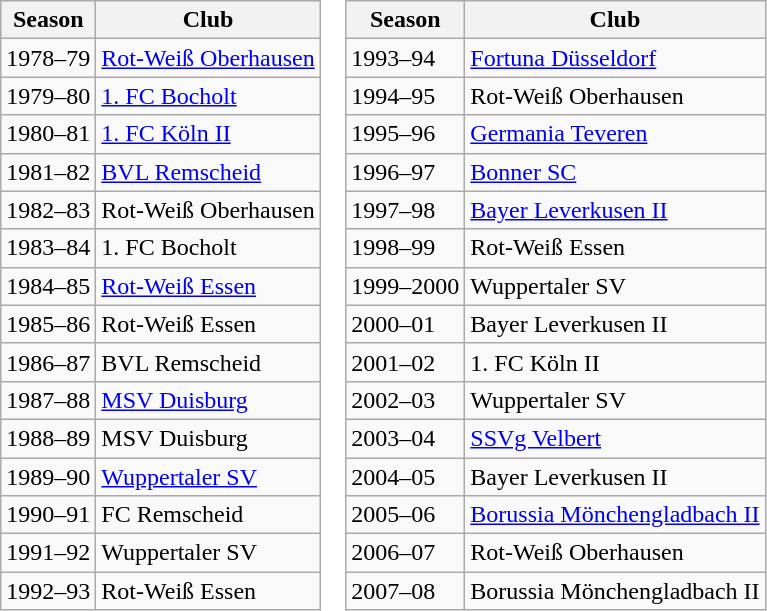<table border=0 cellpadding=0 cellspacing=0>
<tr>
<td><br><table class="wikitable">
<tr>
<th>Season</th>
<th>Club</th>
</tr>
<tr>
<td>1978–79</td>
<td><a href='#'>Rot-Weiß Oberhausen</a></td>
</tr>
<tr>
<td>1979–80</td>
<td><a href='#'>1. FC Bocholt</a></td>
</tr>
<tr>
<td>1980–81</td>
<td><a href='#'>1. FC Köln II</a></td>
</tr>
<tr>
<td>1981–82</td>
<td><a href='#'>BVL Remscheid</a></td>
</tr>
<tr>
<td>1982–83</td>
<td>Rot-Weiß Oberhausen</td>
</tr>
<tr>
<td>1983–84</td>
<td>1. FC Bocholt</td>
</tr>
<tr>
<td>1984–85</td>
<td><a href='#'>Rot-Weiß Essen</a></td>
</tr>
<tr>
<td>1985–86</td>
<td>Rot-Weiß Essen</td>
</tr>
<tr>
<td>1986–87</td>
<td>BVL Remscheid</td>
</tr>
<tr>
<td>1987–88</td>
<td><a href='#'>MSV Duisburg</a></td>
</tr>
<tr>
<td>1988–89</td>
<td>MSV Duisburg</td>
</tr>
<tr>
<td>1989–90</td>
<td><a href='#'>Wuppertaler SV</a></td>
</tr>
<tr>
<td>1990–91</td>
<td>FC Remscheid</td>
</tr>
<tr>
<td>1991–92</td>
<td>Wuppertaler SV</td>
</tr>
<tr>
<td>1992–93</td>
<td>Rot-Weiß Essen</td>
</tr>
</table>
</td>
<td><br><table class="wikitable">
<tr>
<th>Season</th>
<th>Club</th>
</tr>
<tr>
<td>1993–94</td>
<td><a href='#'>Fortuna Düsseldorf</a></td>
</tr>
<tr>
<td>1994–95</td>
<td>Rot-Weiß Oberhausen</td>
</tr>
<tr>
<td>1995–96</td>
<td><a href='#'>Germania Teveren</a></td>
</tr>
<tr>
<td>1996–97</td>
<td><a href='#'>Bonner SC</a></td>
</tr>
<tr>
<td>1997–98</td>
<td><a href='#'>Bayer Leverkusen II</a></td>
</tr>
<tr>
<td>1998–99</td>
<td>Rot-Weiß Essen</td>
</tr>
<tr>
<td>1999–2000</td>
<td>Wuppertaler SV</td>
</tr>
<tr>
<td>2000–01</td>
<td>Bayer Leverkusen II</td>
</tr>
<tr>
<td>2001–02</td>
<td>1. FC Köln II</td>
</tr>
<tr>
<td>2002–03</td>
<td>Wuppertaler SV</td>
</tr>
<tr>
<td>2003–04</td>
<td><a href='#'>SSVg Velbert</a></td>
</tr>
<tr>
<td>2004–05</td>
<td>Bayer Leverkusen II</td>
</tr>
<tr>
<td>2005–06</td>
<td><a href='#'>Borussia Mönchengladbach II</a></td>
</tr>
<tr>
<td>2006–07</td>
<td>Rot-Weiß Oberhausen</td>
</tr>
<tr>
<td>2007–08</td>
<td>Borussia Mönchengladbach II</td>
</tr>
</table>
</td>
</tr>
</table>
